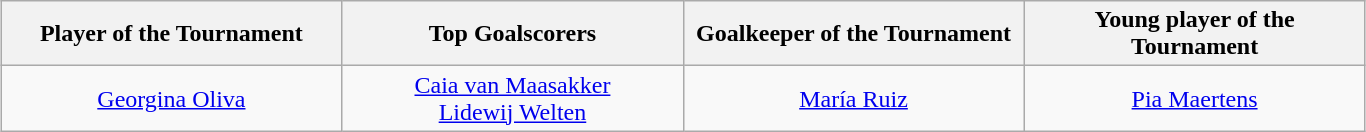<table class=wikitable style="text-align:center; margin:auto">
<tr>
<th style="width: 220px;">Player of the Tournament</th>
<th style="width: 220px;">Top Goalscorers</th>
<th style="width: 220px;">Goalkeeper of the Tournament</th>
<th style="width: 220px;">Young player of the Tournament</th>
</tr>
<tr>
<td> <a href='#'>Georgina Oliva</a></td>
<td> <a href='#'>Caia van Maasakker</a><br> <a href='#'>Lidewij Welten</a></td>
<td> <a href='#'>María Ruiz</a></td>
<td> <a href='#'>Pia Maertens</a></td>
</tr>
</table>
